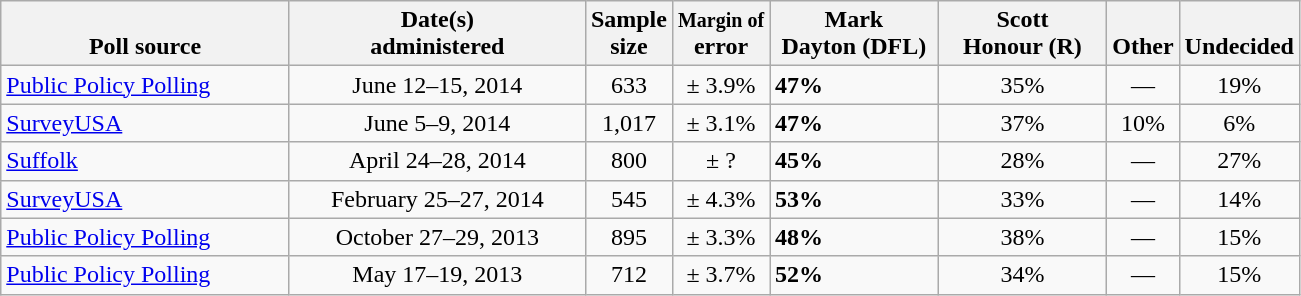<table class="wikitable">
<tr valign= bottom>
<th style="width:185px;">Poll source</th>
<th style="width:190px;">Date(s)<br>administered</th>
<th class=small>Sample<br>size</th>
<th><small>Margin of</small><br>error</th>
<th style="width:105px;">Mark<br>Dayton (DFL)</th>
<th style="width:105px;">Scott<br>Honour (R)</th>
<th style="width:40px;">Other</th>
<th style="width:40px;">Undecided</th>
</tr>
<tr>
<td><a href='#'>Public Policy Polling</a></td>
<td align=center>June 12–15, 2014</td>
<td align=center>633</td>
<td align=center>± 3.9%</td>
<td><strong>47%</strong></td>
<td align=center>35%</td>
<td align=center>—</td>
<td align=center>19%</td>
</tr>
<tr>
<td><a href='#'>SurveyUSA</a></td>
<td align=center>June 5–9, 2014</td>
<td align=center>1,017</td>
<td align=center>± 3.1%</td>
<td><strong>47%</strong></td>
<td align=center>37%</td>
<td align=center>10%</td>
<td align=center>6%</td>
</tr>
<tr>
<td><a href='#'>Suffolk</a></td>
<td align=center>April 24–28, 2014</td>
<td align=center>800</td>
<td align=center>± ?</td>
<td><strong>45%</strong></td>
<td align=center>28%</td>
<td align=center>—</td>
<td align=center>27%</td>
</tr>
<tr>
<td><a href='#'>SurveyUSA</a></td>
<td align=center>February 25–27, 2014</td>
<td align=center>545</td>
<td align=center>± 4.3%</td>
<td><strong>53%</strong></td>
<td align=center>33%</td>
<td align=center>—</td>
<td align=center>14%</td>
</tr>
<tr>
<td><a href='#'>Public Policy Polling</a></td>
<td align=center>October 27–29, 2013</td>
<td align=center>895</td>
<td align=center>± 3.3%</td>
<td><strong>48%</strong></td>
<td align=center>38%</td>
<td align=center>—</td>
<td align=center>15%</td>
</tr>
<tr>
<td><a href='#'>Public Policy Polling</a></td>
<td align=center>May 17–19, 2013</td>
<td align=center>712</td>
<td align=center>± 3.7%</td>
<td><strong>52%</strong></td>
<td align=center>34%</td>
<td align=center>—</td>
<td align=center>15%</td>
</tr>
</table>
